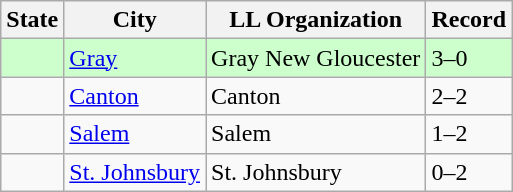<table class="wikitable">
<tr>
<th>State</th>
<th>City</th>
<th>LL Organization</th>
<th>Record</th>
</tr>
<tr bgcolor="ccffcc">
<td><strong></strong></td>
<td><a href='#'>Gray</a></td>
<td>Gray New Gloucester</td>
<td>3–0</td>
</tr>
<tr>
<td><strong></strong></td>
<td><a href='#'>Canton</a></td>
<td>Canton</td>
<td>2–2</td>
</tr>
<tr>
<td><strong></strong></td>
<td><a href='#'>Salem</a></td>
<td>Salem</td>
<td>1–2</td>
</tr>
<tr>
<td><strong></strong></td>
<td><a href='#'>St. Johnsbury</a></td>
<td>St. Johnsbury</td>
<td>0–2</td>
</tr>
</table>
